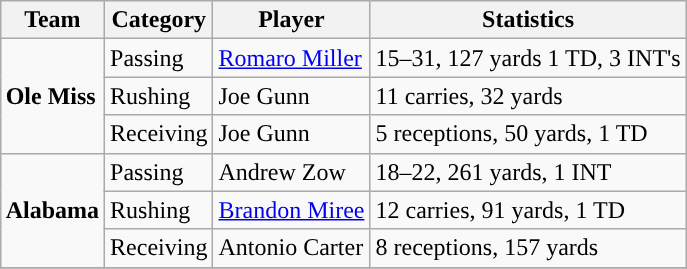<table class="wikitable" style="float: right;">
<tr>
<th>Team</th>
<th>Category</th>
<th>Player</th>
<th>Statistics</th>
</tr>
<tr>
<td rowspan=3><strong>Ole Miss</strong></td>
<td>Passing</td>
<td><a href='#'>Romaro Miller</a></td>
<td>15–31, 127 yards 1 TD, 3 INT's</td>
</tr>
<tr>
<td>Rushing</td>
<td>Joe Gunn</td>
<td>11 carries, 32 yards</td>
</tr>
<tr>
<td>Receiving</td>
<td>Joe Gunn</td>
<td>5 receptions, 50 yards, 1 TD</td>
</tr>
<tr>
<td rowspan=3><strong>Alabama</strong></td>
<td>Passing</td>
<td>Andrew Zow</td>
<td>18–22, 261 yards, 1 INT</td>
</tr>
<tr>
<td>Rushing</td>
<td><a href='#'>Brandon Miree</a></td>
<td>12 carries, 91 yards, 1 TD</td>
</tr>
<tr>
<td>Receiving</td>
<td>Antonio Carter</td>
<td>8 receptions, 157 yards</td>
</tr>
<tr>
</tr>
</table>
